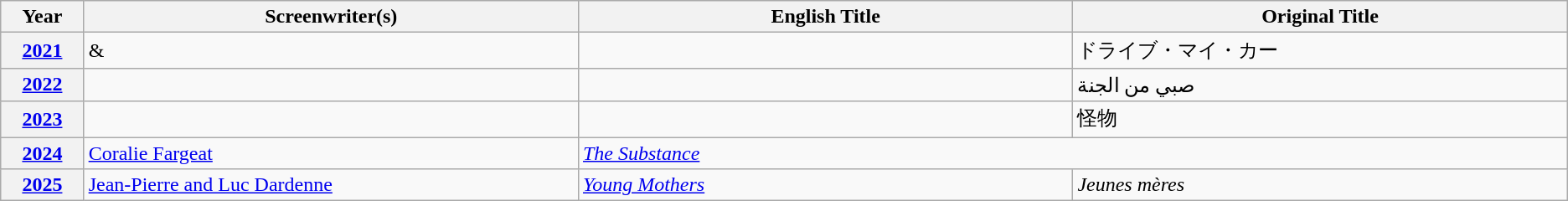<table class="wikitable unsortable">
<tr>
<th scope="col" style="width:1%;">Year</th>
<th scope="col" style="width:10%;">Screenwriter(s)</th>
<th scope="col" style="width:10%;">English Title</th>
<th scope="col" style="width:10%;">Original Title</th>
</tr>
<tr>
<th style="text-align:center;"><a href='#'>2021</a></th>
<td> & </td>
<td></td>
<td>ドライブ・マイ・カー</td>
</tr>
<tr>
<th style="text-align:center;"><a href='#'>2022</a></th>
<td></td>
<td></td>
<td>صبي من الجنة</td>
</tr>
<tr>
<th style="text-align:center;"><a href='#'>2023</a></th>
<td></td>
<td></td>
<td>怪物</td>
</tr>
<tr>
<th><a href='#'>2024</a></th>
<td><a href='#'>Coralie Fargeat</a></td>
<td colspan="2"><em><a href='#'>The Substance</a></em></td>
</tr>
<tr>
<th><a href='#'>2025</a></th>
<td><a href='#'>Jean-Pierre and Luc Dardenne</a></td>
<td><em><a href='#'>Young Mothers</a></em></td>
<td><em>Jeunes mères</em></td>
</tr>
</table>
